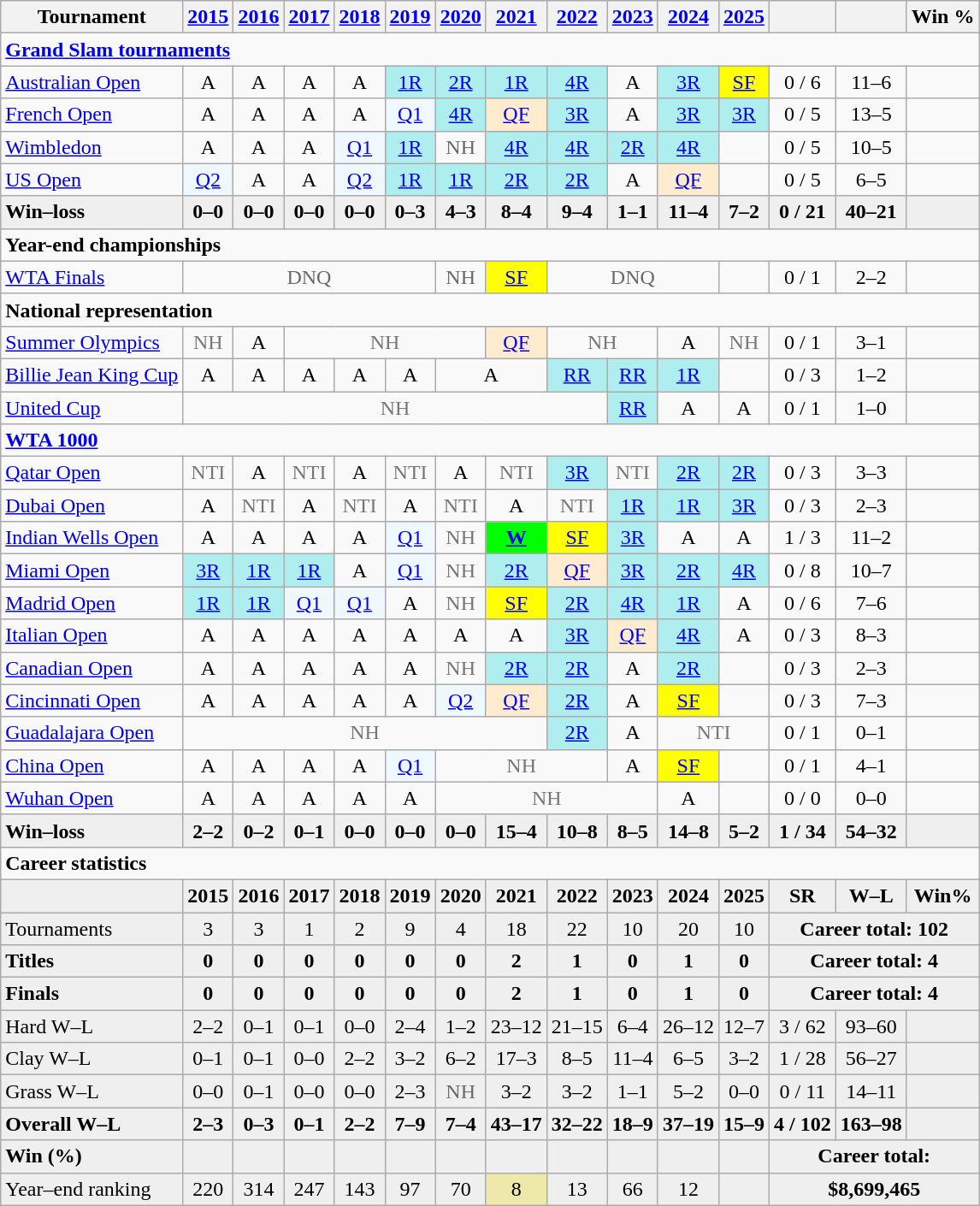<table class="wikitable nowrap" style=text-align:center>
<tr>
<th>Tournament</th>
<th><a href='#'>2015</a></th>
<th><a href='#'>2016</a></th>
<th><a href='#'>2017</a></th>
<th><a href='#'>2018</a></th>
<th><a href='#'>2019</a></th>
<th><a href='#'>2020</a></th>
<th><a href='#'>2021</a></th>
<th><a href='#'>2022</a></th>
<th><a href='#'>2023</a></th>
<th><a href='#'>2024</a></th>
<th><a href='#'>2025</a></th>
<th></th>
<th></th>
<th>Win %</th>
</tr>
<tr>
<td colspan="15" align="left"><strong><a href='#'>Grand Slam tournaments</a></strong></td>
</tr>
<tr>
<td align=left><a href='#'>Australian Open</a></td>
<td>A</td>
<td>A</td>
<td>A</td>
<td>A</td>
<td bgcolor=afeeee><a href='#'>1R</a></td>
<td bgcolor=afeeee><a href='#'>2R</a></td>
<td bgcolor=afeeee><a href='#'>1R</a></td>
<td bgcolor=afeeee><a href='#'>4R</a></td>
<td>A</td>
<td bgcolor=afeeee><a href='#'>3R</a></td>
<td bgcolor=yellow><a href='#'>SF</a></td>
<td>0 / 6</td>
<td>11–6</td>
<td></td>
</tr>
<tr>
<td align=left><a href='#'>French Open</a></td>
<td>A</td>
<td>A</td>
<td>A</td>
<td>A</td>
<td bgcolor=f0f8ff><a href='#'>Q1</a></td>
<td bgcolor=afeeee><a href='#'>4R</a></td>
<td bgcolor=ffebcd><a href='#'>QF</a></td>
<td bgcolor=afeeee><a href='#'>3R</a></td>
<td>A</td>
<td bgcolor=afeeee><a href='#'>3R</a></td>
<td bgcolor=afeeee><a href='#'>3R</a></td>
<td>0 / 5</td>
<td>13–5</td>
<td></td>
</tr>
<tr>
<td align=left><a href='#'>Wimbledon</a></td>
<td>A</td>
<td>A</td>
<td>A</td>
<td bgcolor=f0f8ff><a href='#'>Q1</a></td>
<td bgcolor=afeeee><a href='#'>1R</a></td>
<td style=color:#696969>NH</td>
<td bgcolor=afeeee><a href='#'>4R</a></td>
<td bgcolor=afeeee><a href='#'>4R</a></td>
<td bgcolor=afeeee><a href='#'>2R</a></td>
<td bgcolor=afeeee><a href='#'>4R</a></td>
<td></td>
<td>0 / 5</td>
<td>10–5</td>
<td></td>
</tr>
<tr>
<td align=left><a href='#'>US Open</a></td>
<td bgcolor=f0f8ff><a href='#'>Q2</a></td>
<td>A</td>
<td>A</td>
<td bgcolor=f0f8ff><a href='#'>Q2</a></td>
<td bgcolor=afeeee><a href='#'>1R</a></td>
<td bgcolor=afeeee><a href='#'>1R</a></td>
<td bgcolor=afeeee><a href='#'>2R</a></td>
<td bgcolor=afeeee><a href='#'>2R</a></td>
<td>A</td>
<td bgcolor=ffebcd><a href='#'>QF</a></td>
<td></td>
<td>0 / 5</td>
<td>6–5</td>
<td></td>
</tr>
<tr style=background:#efefef;font-weight:bold>
<td align=left>Win–loss</td>
<td>0–0</td>
<td>0–0</td>
<td>0–0</td>
<td>0–0</td>
<td>0–3</td>
<td>4–3</td>
<td>8–4</td>
<td>9–4</td>
<td>1–1</td>
<td>11–4</td>
<td>7–2</td>
<td>0 / 21</td>
<td>40–21</td>
<td></td>
</tr>
<tr>
<td colspan="15" align="left"><strong>Year-end championships</strong></td>
</tr>
<tr>
<td align=left><a href='#'>WTA Finals</a></td>
<td colspan=5 style=color:#696969>DNQ</td>
<td style=color:#696969>NH</td>
<td bgcolor=yellow><a href='#'>SF</a></td>
<td colspan=3 style=color:#696969>DNQ</td>
<td></td>
<td>0 / 1</td>
<td>2–2</td>
<td></td>
</tr>
<tr>
<td colspan="15" align="left"><strong>National representation</strong></td>
</tr>
<tr>
<td align=left><a href='#'>Summer Olympics</a></td>
<td style=color:#767676>NH</td>
<td>A</td>
<td colspan=4 style=color:#767676>NH</td>
<td bgcolor=ffebcd><a href='#'>QF</a></td>
<td colspan=2 style=color:#767676>NH</td>
<td>A</td>
<td style=color:#767676>NH</td>
<td>0 / 1</td>
<td>3–1</td>
<td></td>
</tr>
<tr>
<td align=left><a href='#'>Billie Jean King Cup</a></td>
<td>A</td>
<td>A</td>
<td>A</td>
<td>A</td>
<td>A</td>
<td colspan="2">A</td>
<td bgcolor=afeeee><a href='#'>RR</a></td>
<td bgcolor=afeeee><a href='#'>RR</a></td>
<td bgcolor=afeeee><a href='#'>1R</a></td>
<td></td>
<td>0 / 3</td>
<td>1–2</td>
<td></td>
</tr>
<tr>
<td align=left><a href='#'>United Cup</a></td>
<td colspan=8 style=color:#767676>NH</td>
<td bgcolor=afeeee><a href='#'>RR</a></td>
<td>A</td>
<td>A</td>
<td>0 / 1</td>
<td>1–0</td>
<td></td>
</tr>
<tr>
<td colspan="15" align="left"><a href='#'><strong>WTA 1000</strong></a></td>
</tr>
<tr>
<td align=left><a href='#'>Qatar Open</a></td>
<td style=color:#767676>NTI</td>
<td>A</td>
<td style=color:#767676>NTI</td>
<td>A</td>
<td style=color:#767676>NTI</td>
<td>A</td>
<td style=color:#767676>NTI</td>
<td bgcolor=afeeee><a href='#'>3R</a></td>
<td style=color:#767676>NTI</td>
<td bgcolor=afeeee><a href='#'>2R</a></td>
<td bgcolor=afeeee><a href='#'>2R</a></td>
<td>0 / 3</td>
<td>3–3</td>
<td></td>
</tr>
<tr>
<td align=left><a href='#'>Dubai Open</a></td>
<td>A</td>
<td style=color:#767676>NTI</td>
<td>A</td>
<td style=color:#767676>NTI</td>
<td>A</td>
<td style=color:#767676>NTI</td>
<td>A</td>
<td style=color:#767676>NTI</td>
<td bgcolor=afeeee><a href='#'>1R</a></td>
<td bgcolor=afeeee><a href='#'>1R</a></td>
<td bgcolor=afeeee><a href='#'>3R</a></td>
<td>0 / 3</td>
<td>2–3</td>
<td></td>
</tr>
<tr>
<td align=left><a href='#'>Indian Wells Open</a></td>
<td>A</td>
<td>A</td>
<td>A</td>
<td>A</td>
<td bgcolor=f0f8ff><a href='#'>Q1</a></td>
<td style=color:#767676>NH</td>
<td bgcolor=lime><a href='#'><strong>W</strong></a></td>
<td bgcolor=yellow><a href='#'>SF</a></td>
<td bgcolor=afeeee><a href='#'>3R</a></td>
<td>A</td>
<td>A</td>
<td>1 / 3</td>
<td>11–2</td>
<td></td>
</tr>
<tr>
<td align=left><a href='#'>Miami Open</a></td>
<td bgcolor=afeeee><a href='#'>3R</a></td>
<td bgcolor=afeeee><a href='#'>1R</a></td>
<td bgcolor=afeeee><a href='#'>1R</a></td>
<td>A</td>
<td bgcolor=f0f8ff><a href='#'>Q1</a></td>
<td style=color:#767676>NH</td>
<td bgcolor=afeeee><a href='#'>2R</a></td>
<td bgcolor=ffebcd><a href='#'>QF</a></td>
<td bgcolor=afeeee><a href='#'>3R</a></td>
<td bgcolor=afeeee><a href='#'>2R</a></td>
<td bgcolor=afeeee><a href='#'>4R</a></td>
<td>0 / 8</td>
<td>10–7</td>
<td></td>
</tr>
<tr>
<td align=left><a href='#'>Madrid Open</a></td>
<td bgcolor=afeeee><a href='#'>1R</a></td>
<td bgcolor=afeeee><a href='#'>1R</a></td>
<td bgcolor=f0f8ff><a href='#'>Q1</a></td>
<td bgcolor=f0f8ff><a href='#'>Q1</a></td>
<td>A</td>
<td style=color:#767676>NH</td>
<td bgcolor=yellow><a href='#'>SF</a></td>
<td bgcolor=afeeee><a href='#'>2R</a></td>
<td bgcolor=afeeee><a href='#'>4R</a></td>
<td bgcolor=afeeee><a href='#'>1R</a></td>
<td>A</td>
<td>0 / 6</td>
<td>7–6</td>
<td></td>
</tr>
<tr>
<td align=left><a href='#'>Italian Open</a></td>
<td>A</td>
<td>A</td>
<td>A</td>
<td>A</td>
<td>A</td>
<td>A</td>
<td>A</td>
<td bgcolor=afeeee><a href='#'>3R</a></td>
<td bgcolor=ffebcd><a href='#'>QF</a></td>
<td bgcolor=afeeee><a href='#'>4R</a></td>
<td>A</td>
<td>0 / 3</td>
<td>8–3</td>
<td></td>
</tr>
<tr>
<td align=left><a href='#'>Canadian Open</a></td>
<td>A</td>
<td>A</td>
<td>A</td>
<td>A</td>
<td>A</td>
<td style=color:#767676>NH</td>
<td bgcolor=afeeee><a href='#'>2R</a></td>
<td bgcolor=afeeee><a href='#'>2R</a></td>
<td>A</td>
<td bgcolor=afeeee><a href='#'>2R</a></td>
<td></td>
<td>0 / 3</td>
<td>2–3</td>
<td></td>
</tr>
<tr>
<td align=left><a href='#'>Cincinnati Open</a></td>
<td>A</td>
<td>A</td>
<td>A</td>
<td>A</td>
<td>A</td>
<td bgcolor=f0f8ff><a href='#'>Q2</a></td>
<td bgcolor=ffebcd><a href='#'>QF</a></td>
<td bgcolor=afeeee><a href='#'>2R</a></td>
<td>A</td>
<td bgcolor=yellow><a href='#'>SF</a></td>
<td></td>
<td>0 / 3</td>
<td>7–3</td>
<td></td>
</tr>
<tr>
<td align=left><a href='#'>Guadalajara Open</a></td>
<td colspan=7 style=color:#767676>NH</td>
<td bgcolor=afeeee><a href='#'>2R</a></td>
<td>A</td>
<td colspan=2 style=color:#767676>NTI</td>
<td>0 / 1</td>
<td>0–1</td>
<td></td>
</tr>
<tr>
<td align=left><a href='#'>China Open</a></td>
<td>A</td>
<td>A</td>
<td>A</td>
<td>A</td>
<td bgcolor=f0f8ff><a href='#'>Q1</a></td>
<td colspan=3 style=color:#767676>NH</td>
<td>A</td>
<td bgcolor=yellow><a href='#'>SF</a></td>
<td></td>
<td>0 / 1</td>
<td>4–1</td>
<td></td>
</tr>
<tr>
<td align=left><a href='#'>Wuhan Open</a></td>
<td>A</td>
<td>A</td>
<td>A</td>
<td>A</td>
<td>A</td>
<td colspan=4 style=color:#767676>NH</td>
<td>A</td>
<td></td>
<td>0 / 0</td>
<td>0–0</td>
<td></td>
</tr>
<tr style=background:#efefef;font-weight:bold>
<td align=left>Win–loss</td>
<td>2–2</td>
<td>0–2</td>
<td>0–1</td>
<td>0–0</td>
<td>0–0</td>
<td>0–0</td>
<td>15–4</td>
<td>10–8</td>
<td>8–5</td>
<td>14–8</td>
<td>5–2</td>
<td>1 / 34</td>
<td>54–32</td>
<td></td>
</tr>
<tr>
<td colspan="15" align="left"><strong>Career statistics</strong></td>
</tr>
<tr style=background:#efefef;font-weight:bold>
<td></td>
<td>2015</td>
<td>2016</td>
<td>2017</td>
<td>2018</td>
<td>2019</td>
<td>2020</td>
<td>2021</td>
<td>2022</td>
<td>2023</td>
<td>2024</td>
<td>2025</td>
<td>SR</td>
<td>W–L</td>
<td>Win%</td>
</tr>
<tr bgcolor=efefef>
<td align=left>Tournaments</td>
<td>3</td>
<td>3</td>
<td>1</td>
<td>2</td>
<td>9</td>
<td>4</td>
<td>18</td>
<td>22</td>
<td>10</td>
<td>20</td>
<td>10</td>
<td colspan="3"><strong>Career total: 102</strong></td>
</tr>
<tr style=font-weight:bold;background:#efefef>
<td align=left>Titles</td>
<td>0</td>
<td>0</td>
<td>0</td>
<td>0</td>
<td>0</td>
<td>0</td>
<td>2</td>
<td>1</td>
<td>0</td>
<td>1</td>
<td>0</td>
<td colspan=3>Career total: 4</td>
</tr>
<tr style=font-weight:bold;background:#efefef>
<td align=left>Finals</td>
<td>0</td>
<td>0</td>
<td>0</td>
<td>0</td>
<td>0</td>
<td>0</td>
<td>2</td>
<td>1</td>
<td>0</td>
<td>1</td>
<td>0</td>
<td colspan=3>Career total: 4</td>
</tr>
<tr bgcolor=efefef>
<td align=left>Hard W–L</td>
<td>2–2</td>
<td>0–1</td>
<td>0–1</td>
<td>0–0</td>
<td>2–4</td>
<td>1–2</td>
<td>23–12</td>
<td>21–15</td>
<td>6–4</td>
<td>26–12</td>
<td>12–7</td>
<td>3 / 62</td>
<td>93–60</td>
<td></td>
</tr>
<tr bgcolor=efefef>
<td align=left>Clay W–L</td>
<td>0–1</td>
<td>0–1</td>
<td>0–0</td>
<td>2–2</td>
<td>3–2</td>
<td>6–2</td>
<td>17–3</td>
<td>8–5</td>
<td>11–4</td>
<td>6–5</td>
<td>3–2</td>
<td>1 / 28</td>
<td>56–27</td>
<td></td>
</tr>
<tr bgcolor=efefef>
<td align=left>Grass W–L</td>
<td>0–0</td>
<td>0–1</td>
<td>0–0</td>
<td>0–0</td>
<td>2–3</td>
<td style=color:#696969>NH</td>
<td>3–2</td>
<td>3–2</td>
<td>1–1</td>
<td>5–2</td>
<td>0–0</td>
<td>0 / 11</td>
<td>14–11</td>
<td></td>
</tr>
<tr style=font-weight:bold;background:#efefef>
<td align=left>Overall W–L</td>
<td>2–3</td>
<td>0–3</td>
<td>0–1</td>
<td>2–2</td>
<td>7–9</td>
<td>7–4</td>
<td>43–17</td>
<td>32–22</td>
<td>18–9</td>
<td>37–19</td>
<td>15–9</td>
<td>4 / 102</td>
<td>163–98</td>
<td></td>
</tr>
<tr style=background:#efefef;font-weight:bold>
<td align=left>Win (%)</td>
<td></td>
<td></td>
<td></td>
<td></td>
<td></td>
<td></td>
<td></td>
<td></td>
<td></td>
<td></td>
<td></td>
<td colspan="3">Career total: </td>
</tr>
<tr bgcolor=efefef>
<td align=left>Year–end ranking</td>
<td>220</td>
<td>314</td>
<td>247</td>
<td>143</td>
<td>97</td>
<td>70</td>
<td bgcolor=eee8aa>8</td>
<td>13</td>
<td>66</td>
<td>12</td>
<td></td>
<td colspan="3"><strong>$8,699,465</strong></td>
</tr>
</table>
